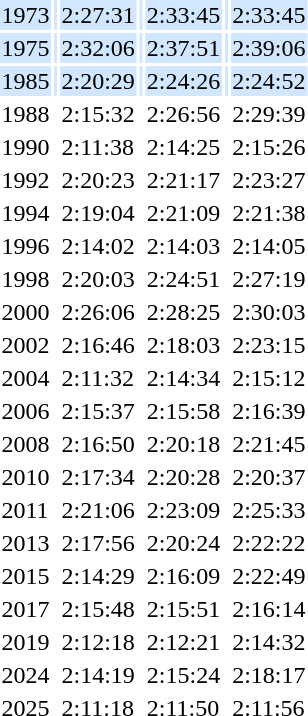<table>
<tr bgcolor=#D0E7FF>
<td>1973</td>
<td></td>
<td>2:27:31</td>
<td></td>
<td>2:33:45</td>
<td></td>
<td>2:33:45</td>
</tr>
<tr bgcolor=#D0E7FF>
<td>1975</td>
<td></td>
<td>2:32:06</td>
<td></td>
<td>2:37:51</td>
<td></td>
<td>2:39:06</td>
</tr>
<tr bgcolor=#D0E7FF>
<td>1985</td>
<td></td>
<td>2:20:29</td>
<td></td>
<td>2:24:26</td>
<td></td>
<td>2:24:52</td>
</tr>
<tr>
<td>1988</td>
<td></td>
<td>2:15:32</td>
<td></td>
<td>2:26:56</td>
<td></td>
<td>2:29:39</td>
</tr>
<tr>
<td>1990</td>
<td></td>
<td>2:11:38</td>
<td></td>
<td>2:14:25</td>
<td></td>
<td>2:15:26</td>
</tr>
<tr>
<td>1992</td>
<td></td>
<td>2:20:23</td>
<td></td>
<td>2:21:17</td>
<td></td>
<td>2:23:27</td>
</tr>
<tr>
<td>1994</td>
<td></td>
<td>2:19:04</td>
<td></td>
<td>2:21:09</td>
<td></td>
<td>2:21:38</td>
</tr>
<tr>
<td>1996</td>
<td></td>
<td>2:14:02</td>
<td></td>
<td>2:14:03</td>
<td></td>
<td>2:14:05</td>
</tr>
<tr>
<td>1998</td>
<td></td>
<td>2:20:03</td>
<td></td>
<td>2:24:51</td>
<td></td>
<td>2:27:19</td>
</tr>
<tr>
<td>2000</td>
<td></td>
<td>2:26:06</td>
<td></td>
<td>2:28:25</td>
<td></td>
<td>2:30:03</td>
</tr>
<tr>
<td>2002</td>
<td></td>
<td>2:16:46</td>
<td></td>
<td>2:18:03</td>
<td></td>
<td>2:23:15</td>
</tr>
<tr>
<td>2004</td>
<td></td>
<td>2:11:32</td>
<td></td>
<td>2:14:34</td>
<td></td>
<td>2:15:12</td>
</tr>
<tr>
<td>2006</td>
<td></td>
<td>2:15:37</td>
<td></td>
<td>2:15:58</td>
<td></td>
<td>2:16:39</td>
</tr>
<tr>
<td>2008</td>
<td></td>
<td>2:16:50</td>
<td></td>
<td>2:20:18</td>
<td></td>
<td>2:21:45</td>
</tr>
<tr>
<td>2010</td>
<td></td>
<td>2:17:34</td>
<td></td>
<td>2:20:28</td>
<td></td>
<td>2:20:37</td>
</tr>
<tr>
<td>2011</td>
<td></td>
<td>2:21:06</td>
<td></td>
<td>2:23:09</td>
<td></td>
<td>2:25:33</td>
</tr>
<tr>
<td>2013</td>
<td></td>
<td>2:17:56</td>
<td></td>
<td>2:20:24</td>
<td></td>
<td>2:22:22</td>
</tr>
<tr>
<td>2015</td>
<td></td>
<td>2:14:29</td>
<td></td>
<td>2:16:09</td>
<td></td>
<td>2:22:49</td>
</tr>
<tr>
<td>2017</td>
<td></td>
<td>2:15:48</td>
<td></td>
<td>2:15:51</td>
<td></td>
<td>2:16:14</td>
</tr>
<tr>
<td>2019</td>
<td></td>
<td>2:12:18</td>
<td></td>
<td>2:12:21</td>
<td></td>
<td>2:14:32</td>
</tr>
<tr>
<td>2024</td>
<td></td>
<td>2:14:19</td>
<td></td>
<td>2:15:24</td>
<td></td>
<td>2:18:17</td>
</tr>
<tr>
<td>2025</td>
<td></td>
<td>2:11:18</td>
<td></td>
<td>2:11:50</td>
<td></td>
<td>2:11:56</td>
</tr>
</table>
